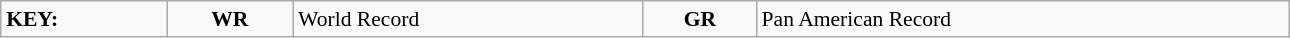<table class="wikitable" style="margin:0.5em auto; font-size:90%;position:relative;" width=68%>
<tr>
<td><strong>KEY:</strong></td>
<td align=center><strong>WR</strong></td>
<td>World Record</td>
<td align=center><strong>GR</strong></td>
<td>Pan American Record</td>
</tr>
</table>
